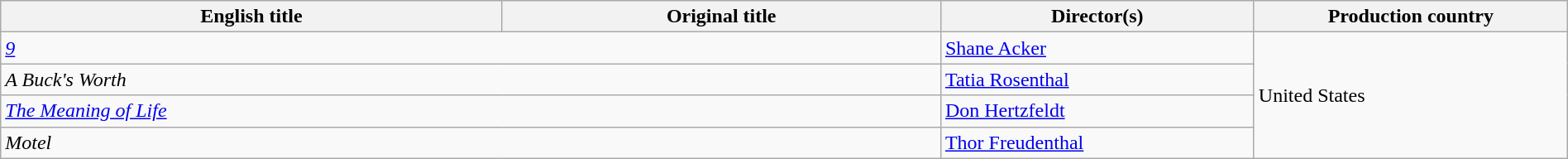<table class="wikitable" width=100%>
<tr>
<th scope="col" width="32%">English title</th>
<th scope="col" width="28%">Original title</th>
<th scope="col" width="20%">Director(s)</th>
<th scope="col" width="20%">Production country</th>
</tr>
<tr>
<td colspan=2><em><a href='#'>9</a></em></td>
<td><a href='#'>Shane Acker</a></td>
<td rowspan=4>United States</td>
</tr>
<tr>
<td colspan=2><em>A Buck's Worth</em></td>
<td><a href='#'>Tatia Rosenthal</a></td>
</tr>
<tr>
<td colspan=2><em><a href='#'>The Meaning of Life</a></em></td>
<td><a href='#'>Don Hertzfeldt</a></td>
</tr>
<tr>
<td colspan=2><em>Motel</em></td>
<td><a href='#'>Thor Freudenthal</a></td>
</tr>
</table>
